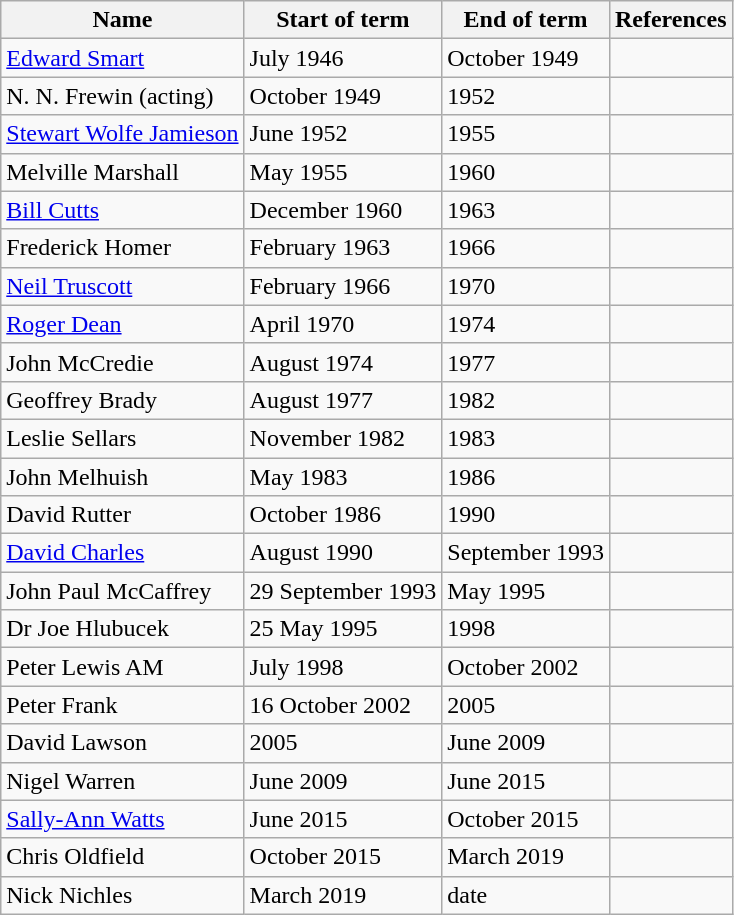<table class="wikitable">
<tr>
<th>Name</th>
<th>Start of term</th>
<th>End of term</th>
<th>References</th>
</tr>
<tr>
<td><a href='#'>Edward Smart</a></td>
<td>July 1946</td>
<td>October 1949</td>
<td></td>
</tr>
<tr>
<td>N. N. Frewin (acting)</td>
<td>October 1949</td>
<td>1952</td>
<td></td>
</tr>
<tr>
<td><a href='#'>Stewart Wolfe Jamieson</a></td>
<td>June 1952</td>
<td>1955</td>
<td></td>
</tr>
<tr>
<td>Melville Marshall</td>
<td>May 1955</td>
<td>1960</td>
<td></td>
</tr>
<tr>
<td><a href='#'>Bill Cutts</a></td>
<td>December 1960</td>
<td>1963</td>
<td></td>
</tr>
<tr>
<td>Frederick Homer</td>
<td>February 1963</td>
<td>1966</td>
<td></td>
</tr>
<tr>
<td><a href='#'>Neil Truscott</a></td>
<td>February 1966</td>
<td>1970</td>
<td></td>
</tr>
<tr>
<td><a href='#'>Roger Dean</a></td>
<td>April 1970</td>
<td>1974</td>
<td></td>
</tr>
<tr>
<td>John McCredie</td>
<td>August 1974</td>
<td>1977</td>
<td></td>
</tr>
<tr>
<td>Geoffrey Brady</td>
<td>August 1977</td>
<td>1982</td>
<td></td>
</tr>
<tr>
<td>Leslie Sellars</td>
<td>November 1982</td>
<td>1983</td>
<td></td>
</tr>
<tr>
<td>John Melhuish</td>
<td>May 1983</td>
<td>1986</td>
<td></td>
</tr>
<tr>
<td>David Rutter</td>
<td>October 1986</td>
<td>1990</td>
<td></td>
</tr>
<tr>
<td><a href='#'>David Charles</a></td>
<td>August 1990</td>
<td>September 1993</td>
<td></td>
</tr>
<tr>
<td>John Paul McCaffrey</td>
<td>29 September 1993</td>
<td>May 1995</td>
<td></td>
</tr>
<tr>
<td>Dr Joe Hlubucek</td>
<td>25 May 1995</td>
<td>1998</td>
<td></td>
</tr>
<tr>
<td>Peter Lewis AM </td>
<td>July 1998</td>
<td>October 2002</td>
<td></td>
</tr>
<tr>
<td>Peter Frank</td>
<td>16 October 2002</td>
<td>2005</td>
<td></td>
</tr>
<tr>
<td>David Lawson</td>
<td>2005</td>
<td>June 2009</td>
<td></td>
</tr>
<tr>
<td>Nigel Warren</td>
<td>June 2009</td>
<td>June 2015</td>
<td></td>
</tr>
<tr>
<td><a href='#'>Sally-Ann Watts</a></td>
<td>June 2015</td>
<td>October 2015</td>
<td></td>
</tr>
<tr>
<td>Chris Oldfield</td>
<td>October 2015</td>
<td>March 2019</td>
<td></td>
</tr>
<tr>
<td>Nick Nichles</td>
<td>March 2019</td>
<td>date</td>
<td></td>
</tr>
</table>
